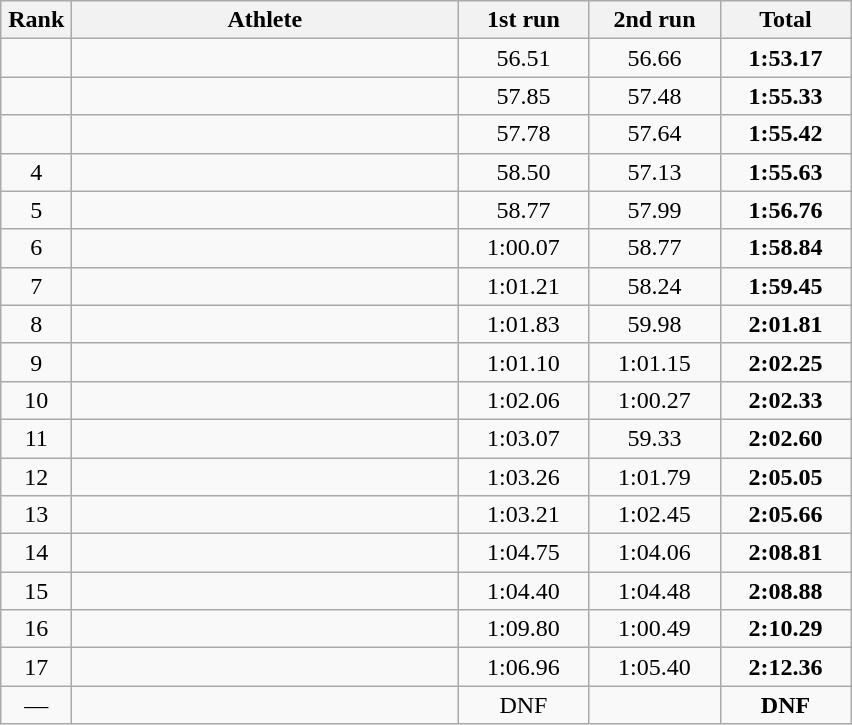<table class=wikitable style="text-align:center">
<tr>
<th width=40>Rank</th>
<th width=250>Athlete</th>
<th width=80>1st run</th>
<th width=80>2nd run</th>
<th width=80>Total</th>
</tr>
<tr>
<td></td>
<td align=left></td>
<td>56.51</td>
<td>56.66</td>
<td><strong>1:53.17</strong></td>
</tr>
<tr>
<td></td>
<td align=left></td>
<td>57.85</td>
<td>57.48</td>
<td><strong>1:55.33</strong></td>
</tr>
<tr>
<td></td>
<td align=left></td>
<td>57.78</td>
<td>57.64</td>
<td><strong>1:55.42</strong></td>
</tr>
<tr>
<td>4</td>
<td align=left></td>
<td>58.50</td>
<td>57.13</td>
<td><strong>1:55.63</strong></td>
</tr>
<tr>
<td>5</td>
<td align=left></td>
<td>58.77</td>
<td>57.99</td>
<td><strong>1:56.76</strong></td>
</tr>
<tr>
<td>6</td>
<td align=left></td>
<td>1:00.07</td>
<td>58.77</td>
<td><strong>1:58.84</strong></td>
</tr>
<tr>
<td>7</td>
<td align=left></td>
<td>1:01.21</td>
<td>58.24</td>
<td><strong>1:59.45</strong></td>
</tr>
<tr>
<td>8</td>
<td align=left></td>
<td>1:01.83</td>
<td>59.98</td>
<td><strong>2:01.81</strong></td>
</tr>
<tr>
<td>9</td>
<td align=left></td>
<td>1:01.10</td>
<td>1:01.15</td>
<td><strong>2:02.25</strong></td>
</tr>
<tr>
<td>10</td>
<td align=left></td>
<td>1:02.06</td>
<td>1:00.27</td>
<td><strong>2:02.33</strong></td>
</tr>
<tr>
<td>11</td>
<td align=left></td>
<td>1:03.07</td>
<td>59.33</td>
<td><strong>2:02.60</strong></td>
</tr>
<tr>
<td>12</td>
<td align=left></td>
<td>1:03.26</td>
<td>1:01.79</td>
<td><strong>2:05.05</strong></td>
</tr>
<tr>
<td>13</td>
<td align=left></td>
<td>1:03.21</td>
<td>1:02.45</td>
<td><strong>2:05.66</strong></td>
</tr>
<tr>
<td>14</td>
<td align=left></td>
<td>1:04.75</td>
<td>1:04.06</td>
<td><strong>2:08.81</strong></td>
</tr>
<tr>
<td>15</td>
<td align=left></td>
<td>1:04.40</td>
<td>1:04.48</td>
<td><strong>2:08.88</strong></td>
</tr>
<tr>
<td>16</td>
<td align=left></td>
<td>1:09.80</td>
<td>1:00.49</td>
<td><strong>2:10.29</strong></td>
</tr>
<tr>
<td>17</td>
<td align=left></td>
<td>1:06.96</td>
<td>1:05.40</td>
<td><strong>2:12.36</strong></td>
</tr>
<tr>
<td>—</td>
<td align=left></td>
<td>DNF</td>
<td></td>
<td><strong>DNF</strong></td>
</tr>
</table>
